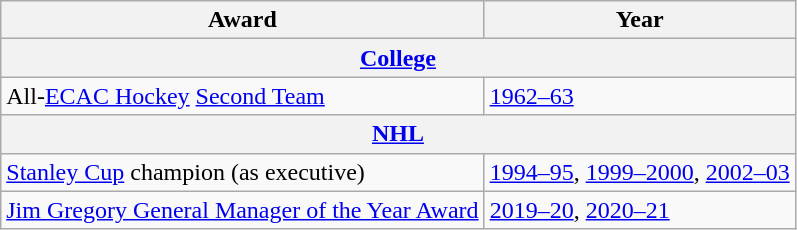<table class="wikitable">
<tr>
<th>Award</th>
<th>Year</th>
</tr>
<tr>
<th colspan="3"><a href='#'>College</a></th>
</tr>
<tr>
<td>All-<a href='#'>ECAC Hockey</a> <a href='#'>Second Team</a></td>
<td><a href='#'>1962–63</a></td>
</tr>
<tr>
<th colspan="3"><a href='#'>NHL</a></th>
</tr>
<tr>
<td><a href='#'>Stanley Cup</a> champion (as executive)</td>
<td><a href='#'>1994–95</a>, <a href='#'>1999–2000</a>, <a href='#'>2002–03</a></td>
</tr>
<tr>
<td><a href='#'>Jim Gregory General Manager of the Year Award</a></td>
<td><a href='#'>2019–20</a>, <a href='#'>2020–21</a></td>
</tr>
</table>
